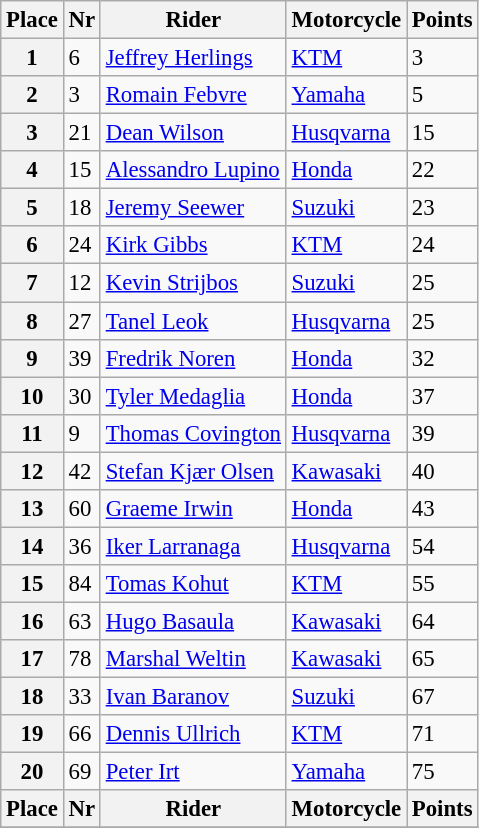<table class="wikitable" style="font-size: 95%">
<tr>
<th>Place</th>
<th>Nr</th>
<th>Rider</th>
<th>Motorcycle</th>
<th>Points</th>
</tr>
<tr>
<th>1</th>
<td>6</td>
<td> <a href='#'>Jeffrey Herlings</a></td>
<td><a href='#'>KTM</a></td>
<td>3</td>
</tr>
<tr>
<th>2</th>
<td>3</td>
<td> <a href='#'>Romain Febvre</a></td>
<td><a href='#'>Yamaha</a></td>
<td>5</td>
</tr>
<tr>
<th>3</th>
<td>21</td>
<td> <a href='#'>Dean Wilson</a></td>
<td><a href='#'>Husqvarna</a></td>
<td>15</td>
</tr>
<tr>
<th>4</th>
<td>15</td>
<td> <a href='#'>Alessandro Lupino</a></td>
<td><a href='#'>Honda</a></td>
<td>22</td>
</tr>
<tr>
<th>5</th>
<td>18</td>
<td> <a href='#'>Jeremy Seewer</a></td>
<td><a href='#'>Suzuki</a></td>
<td>23</td>
</tr>
<tr>
<th>6</th>
<td>24</td>
<td> <a href='#'>Kirk Gibbs</a></td>
<td><a href='#'>KTM</a></td>
<td>24</td>
</tr>
<tr>
<th>7</th>
<td>12</td>
<td> <a href='#'>Kevin Strijbos</a></td>
<td><a href='#'>Suzuki</a></td>
<td>25</td>
</tr>
<tr>
<th>8</th>
<td>27</td>
<td> <a href='#'>Tanel Leok</a></td>
<td><a href='#'>Husqvarna</a></td>
<td>25</td>
</tr>
<tr>
<th>9</th>
<td>39</td>
<td> <a href='#'>Fredrik Noren</a></td>
<td><a href='#'>Honda</a></td>
<td>32</td>
</tr>
<tr>
<th>10</th>
<td>30</td>
<td> <a href='#'>Tyler Medaglia</a></td>
<td><a href='#'>Honda</a></td>
<td>37</td>
</tr>
<tr>
<th>11</th>
<td>9</td>
<td> <a href='#'>Thomas Covington</a></td>
<td><a href='#'>Husqvarna</a></td>
<td>39</td>
</tr>
<tr>
<th>12</th>
<td>42</td>
<td> <a href='#'>Stefan Kjær Olsen</a></td>
<td><a href='#'>Kawasaki</a></td>
<td>40</td>
</tr>
<tr>
<th>13</th>
<td>60</td>
<td> <a href='#'>Graeme Irwin</a></td>
<td><a href='#'>Honda</a></td>
<td>43</td>
</tr>
<tr>
<th>14</th>
<td>36</td>
<td> <a href='#'>Iker Larranaga</a></td>
<td><a href='#'>Husqvarna</a></td>
<td>54</td>
</tr>
<tr>
<th>15</th>
<td>84</td>
<td> <a href='#'>Tomas Kohut</a></td>
<td><a href='#'>KTM</a></td>
<td>55</td>
</tr>
<tr>
<th>16</th>
<td>63</td>
<td> <a href='#'>Hugo Basaula</a></td>
<td><a href='#'>Kawasaki</a></td>
<td>64</td>
</tr>
<tr>
<th>17</th>
<td>78</td>
<td> <a href='#'>Marshal Weltin</a></td>
<td><a href='#'>Kawasaki</a></td>
<td>65</td>
</tr>
<tr>
<th>18</th>
<td>33</td>
<td> <a href='#'>Ivan Baranov</a></td>
<td><a href='#'>Suzuki</a></td>
<td>67</td>
</tr>
<tr>
<th>19</th>
<td>66</td>
<td> <a href='#'>Dennis Ullrich</a></td>
<td><a href='#'>KTM</a></td>
<td>71</td>
</tr>
<tr>
<th>20</th>
<td>69</td>
<td> <a href='#'>Peter Irt</a></td>
<td><a href='#'>Yamaha</a></td>
<td>75</td>
</tr>
<tr>
<th>Place</th>
<th>Nr</th>
<th>Rider</th>
<th>Motorcycle</th>
<th>Points</th>
</tr>
<tr>
</tr>
</table>
